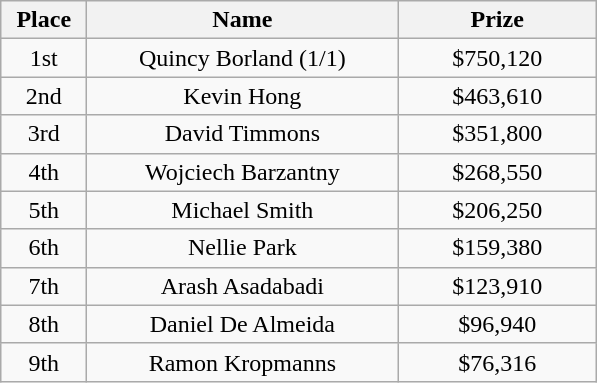<table class="wikitable">
<tr>
<th width="50">Place</th>
<th width="200">Name</th>
<th width="125">Prize</th>
</tr>
<tr>
<td align = "center">1st</td>
<td align = "center"> Quincy Borland (1/1)</td>
<td align = "center">$750,120</td>
</tr>
<tr>
<td align = "center">2nd</td>
<td align = "center"> Kevin Hong</td>
<td align = "center">$463,610</td>
</tr>
<tr>
<td align = "center">3rd</td>
<td align = "center"> David Timmons</td>
<td align = "center">$351,800</td>
</tr>
<tr>
<td align = "center">4th</td>
<td align = "center"> Wojciech Barzantny</td>
<td align = "center">$268,550</td>
</tr>
<tr>
<td align = "center">5th</td>
<td align = "center"> Michael Smith</td>
<td align = "center">$206,250</td>
</tr>
<tr>
<td align = "center">6th</td>
<td align = "center"> Nellie Park</td>
<td align = "center">$159,380</td>
</tr>
<tr>
<td align = "center">7th</td>
<td align = "center"> Arash Asadabadi</td>
<td align = "center">$123,910</td>
</tr>
<tr>
<td align = "center">8th</td>
<td align = "center"> Daniel De Almeida</td>
<td align = "center">$96,940</td>
</tr>
<tr>
<td align = "center">9th</td>
<td align = "center"> Ramon Kropmanns</td>
<td align = "center">$76,316</td>
</tr>
</table>
